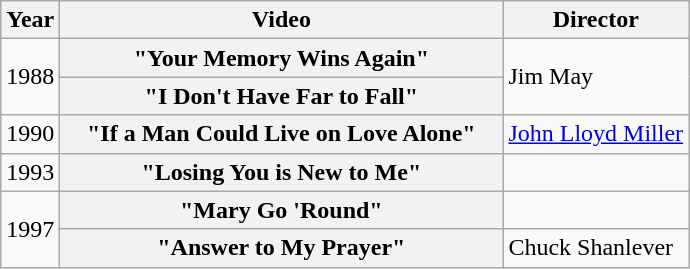<table class="wikitable plainrowheaders" style="text-align:center;">
<tr>
<th>Year</th>
<th style="width:18em;">Video</th>
<th>Director</th>
</tr>
<tr>
<td rowspan="2">1988</td>
<th scope="row">"Your Memory Wins Again"</th>
<td align="left" rowspan="2">Jim May</td>
</tr>
<tr>
<th scope="row">"I Don't Have Far to Fall"</th>
</tr>
<tr>
<td>1990</td>
<th scope="row">"If a Man Could Live on Love Alone"</th>
<td align="left"><a href='#'>John Lloyd Miller</a></td>
</tr>
<tr>
<td>1993</td>
<th scope="row">"Losing You is New to Me"</th>
<td></td>
</tr>
<tr>
<td rowspan="2">1997</td>
<th scope="row">"Mary Go 'Round"</th>
<td></td>
</tr>
<tr>
<th scope="row">"Answer to My Prayer"</th>
<td align="left">Chuck Shanlever</td>
</tr>
</table>
